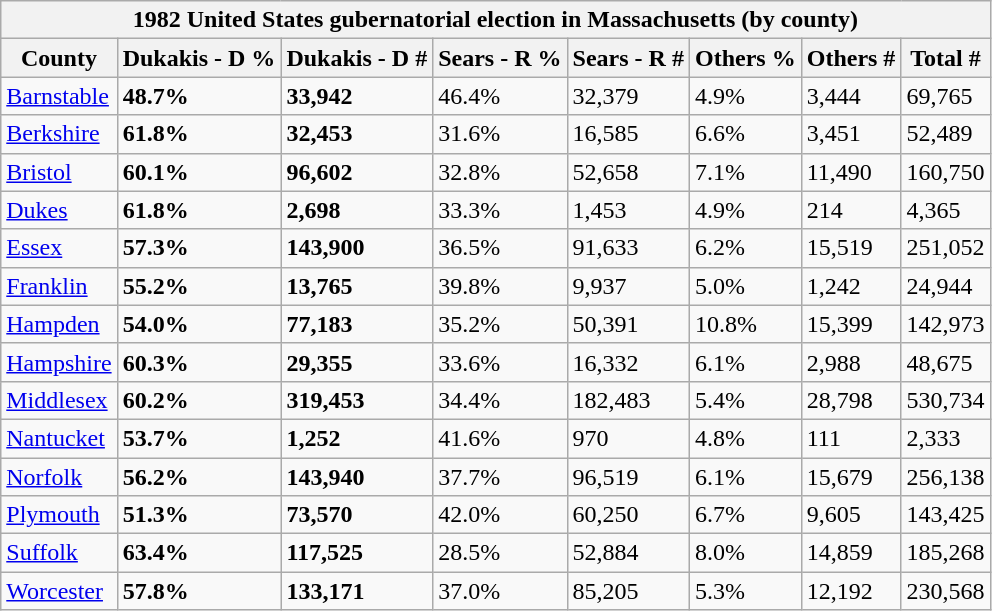<table class="wikitable sortable">
<tr>
<th colspan="8">1982 United States gubernatorial election in Massachusetts (by county) </th>
</tr>
<tr>
<th>County</th>
<th>Dukakis - D %</th>
<th>Dukakis - D #</th>
<th>Sears - R %</th>
<th>Sears - R #</th>
<th>Others %</th>
<th>Others #</th>
<th>Total #</th>
</tr>
<tr>
<td><a href='#'>Barnstable</a></td>
<td><strong>48.7%</strong></td>
<td><strong>33,942</strong></td>
<td>46.4%</td>
<td>32,379</td>
<td>4.9%</td>
<td>3,444</td>
<td>69,765</td>
</tr>
<tr>
<td><a href='#'>Berkshire</a></td>
<td><strong>61.8%</strong></td>
<td><strong>32,453</strong></td>
<td>31.6%</td>
<td>16,585</td>
<td>6.6%</td>
<td>3,451</td>
<td>52,489</td>
</tr>
<tr>
<td><a href='#'>Bristol</a></td>
<td><strong>60.1%</strong></td>
<td><strong>96,602</strong></td>
<td>32.8%</td>
<td>52,658</td>
<td>7.1%</td>
<td>11,490</td>
<td>160,750</td>
</tr>
<tr>
<td><a href='#'>Dukes</a></td>
<td><strong>61.8%</strong></td>
<td><strong>2,698</strong></td>
<td>33.3%</td>
<td>1,453</td>
<td>4.9%</td>
<td>214</td>
<td>4,365</td>
</tr>
<tr>
<td><a href='#'>Essex</a></td>
<td><strong>57.3%</strong></td>
<td><strong>143,900</strong></td>
<td>36.5%</td>
<td>91,633</td>
<td>6.2%</td>
<td>15,519</td>
<td>251,052</td>
</tr>
<tr>
<td><a href='#'>Franklin</a></td>
<td><strong>55.2%</strong></td>
<td><strong>13,765</strong></td>
<td>39.8%</td>
<td>9,937</td>
<td>5.0%</td>
<td>1,242</td>
<td>24,944</td>
</tr>
<tr>
<td><a href='#'>Hampden</a></td>
<td><strong>54.0%</strong></td>
<td><strong>77,183</strong></td>
<td>35.2%</td>
<td>50,391</td>
<td>10.8%</td>
<td>15,399</td>
<td>142,973</td>
</tr>
<tr>
<td><a href='#'>Hampshire</a></td>
<td><strong>60.3%</strong></td>
<td><strong>29,355</strong></td>
<td>33.6%</td>
<td>16,332</td>
<td>6.1%</td>
<td>2,988</td>
<td>48,675</td>
</tr>
<tr>
<td><a href='#'>Middlesex</a></td>
<td><strong>60.2%</strong></td>
<td><strong>319,453</strong></td>
<td>34.4%</td>
<td>182,483</td>
<td>5.4%</td>
<td>28,798</td>
<td>530,734</td>
</tr>
<tr>
<td><a href='#'>Nantucket</a></td>
<td><strong>53.7%</strong></td>
<td><strong>1,252</strong></td>
<td>41.6%</td>
<td>970</td>
<td>4.8%</td>
<td>111</td>
<td>2,333</td>
</tr>
<tr>
<td><a href='#'>Norfolk</a></td>
<td><strong>56.2%</strong></td>
<td><strong>143,940</strong></td>
<td>37.7%</td>
<td>96,519</td>
<td>6.1%</td>
<td>15,679</td>
<td>256,138</td>
</tr>
<tr>
<td><a href='#'>Plymouth</a></td>
<td><strong>51.3%</strong></td>
<td><strong>73,570</strong></td>
<td>42.0%</td>
<td>60,250</td>
<td>6.7%</td>
<td>9,605</td>
<td>143,425</td>
</tr>
<tr>
<td><a href='#'>Suffolk</a></td>
<td><strong>63.4%</strong></td>
<td><strong>117,525</strong></td>
<td>28.5%</td>
<td>52,884</td>
<td>8.0%</td>
<td>14,859</td>
<td>185,268</td>
</tr>
<tr>
<td><a href='#'>Worcester</a></td>
<td><strong>57.8%</strong></td>
<td><strong>133,171</strong></td>
<td>37.0%</td>
<td>85,205</td>
<td>5.3%</td>
<td>12,192</td>
<td>230,568</td>
</tr>
</table>
